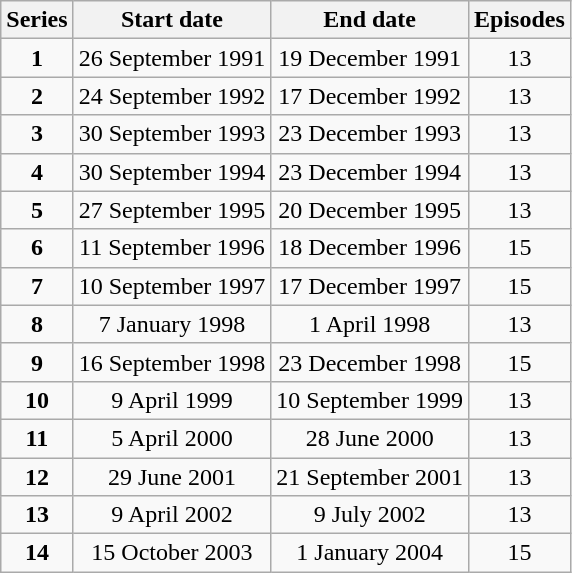<table class="wikitable" style="text-align:center;">
<tr>
<th>Series</th>
<th>Start date</th>
<th>End date</th>
<th>Episodes</th>
</tr>
<tr>
<td><strong>1</strong></td>
<td>26 September 1991</td>
<td>19 December 1991</td>
<td>13</td>
</tr>
<tr>
<td><strong>2</strong></td>
<td>24 September 1992</td>
<td>17 December 1992</td>
<td>13</td>
</tr>
<tr>
<td><strong>3</strong></td>
<td>30 September 1993</td>
<td>23 December 1993</td>
<td>13</td>
</tr>
<tr>
<td><strong>4</strong></td>
<td>30 September 1994</td>
<td>23 December 1994</td>
<td>13</td>
</tr>
<tr>
<td><strong>5</strong></td>
<td>27 September 1995</td>
<td>20 December 1995</td>
<td>13</td>
</tr>
<tr>
<td><strong>6</strong></td>
<td>11 September 1996</td>
<td>18 December 1996</td>
<td>15</td>
</tr>
<tr>
<td><strong>7</strong></td>
<td>10 September 1997</td>
<td>17 December 1997</td>
<td>15</td>
</tr>
<tr>
<td><strong>8</strong></td>
<td>7 January 1998</td>
<td>1 April 1998</td>
<td>13</td>
</tr>
<tr>
<td><strong>9</strong></td>
<td>16 September 1998</td>
<td>23 December 1998</td>
<td>15</td>
</tr>
<tr>
<td><strong>10</strong></td>
<td>9 April 1999</td>
<td>10 September 1999</td>
<td>13</td>
</tr>
<tr>
<td><strong>11</strong></td>
<td>5 April 2000</td>
<td>28 June 2000</td>
<td>13</td>
</tr>
<tr>
<td><strong>12</strong></td>
<td>29 June 2001</td>
<td>21 September 2001</td>
<td>13</td>
</tr>
<tr>
<td><strong>13</strong></td>
<td>9 April 2002</td>
<td>9 July 2002</td>
<td>13</td>
</tr>
<tr>
<td><strong>14</strong></td>
<td>15 October 2003</td>
<td>1 January 2004</td>
<td>15</td>
</tr>
</table>
